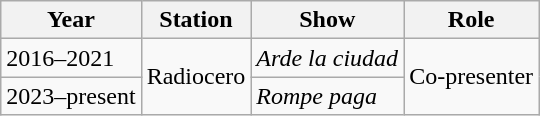<table class="wikitable">
<tr>
<th>Year</th>
<th>Station</th>
<th>Show</th>
<th>Role</th>
</tr>
<tr>
<td>2016–2021</td>
<td rowspan="2">Radiocero</td>
<td><em>Arde la ciudad</em></td>
<td rowspan="2">Co-presenter</td>
</tr>
<tr>
<td>2023–present</td>
<td><em>Rompe paga</em></td>
</tr>
</table>
